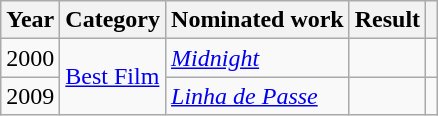<table class="wikitable sortable">
<tr>
<th>Year</th>
<th>Category</th>
<th>Nominated work</th>
<th>Result</th>
<th class="unsortable"></th>
</tr>
<tr>
<td>2000</td>
<td rowspan="2"><a href='#'>Best Film</a></td>
<td><em><a href='#'>Midnight</a></em></td>
<td></td>
<td></td>
</tr>
<tr>
<td>2009</td>
<td><em><a href='#'>Linha de Passe</a></em></td>
<td></td>
<td></td>
</tr>
</table>
